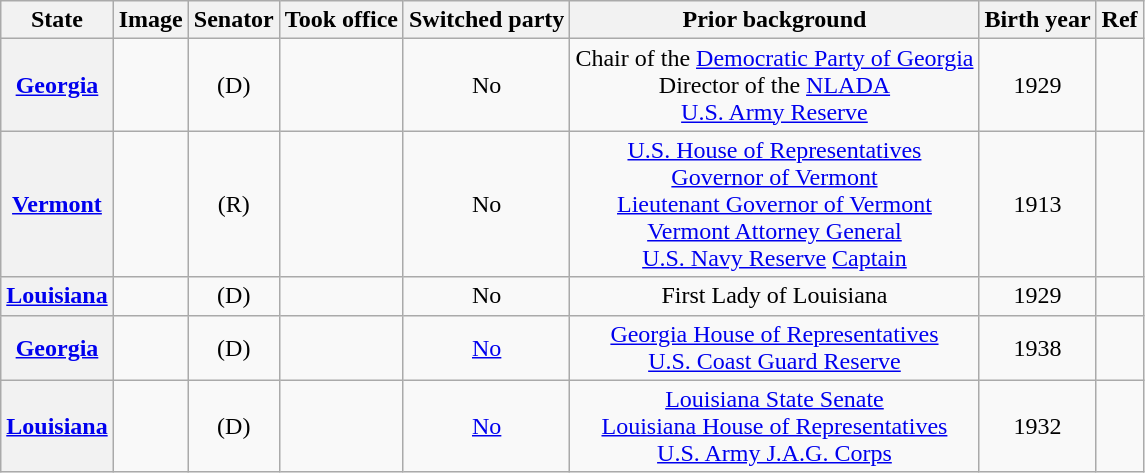<table class="sortable wikitable" style="text-align:center">
<tr>
<th>State</th>
<th>Image</th>
<th>Senator</th>
<th>Took office</th>
<th>Switched party</th>
<th>Prior background</th>
<th>Birth year</th>
<th>Ref</th>
</tr>
<tr>
<th><a href='#'>Georgia</a></th>
<td></td>
<td> (D)</td>
<td></td>
<td>No<br></td>
<td>Chair of the <a href='#'>Democratic Party of Georgia</a><br>Director of the <a href='#'>NLADA</a><br><a href='#'>U.S. Army Reserve</a></td>
<td>1929</td>
<td></td>
</tr>
<tr>
<th><a href='#'>Vermont</a></th>
<td></td>
<td> (R)</td>
<td></td>
<td>No<br></td>
<td><a href='#'>U.S. House of Representatives</a><br><a href='#'>Governor of Vermont</a><br><a href='#'>Lieutenant Governor of Vermont</a><br><a href='#'>Vermont Attorney General</a><br><a href='#'>U.S. Navy Reserve</a> <a href='#'>Captain</a></td>
<td>1913</td>
<td></td>
</tr>
<tr>
<th><a href='#'>Louisiana</a></th>
<td></td>
<td> (D)</td>
<td></td>
<td>No<br></td>
<td>First Lady of Louisiana</td>
<td>1929</td>
<td></td>
</tr>
<tr>
<th><a href='#'>Georgia</a></th>
<td></td>
<td> (D)</td>
<td></td>
<td><a href='#'>No</a><br></td>
<td><a href='#'>Georgia House of Representatives</a><br><a href='#'>U.S. Coast Guard Reserve</a></td>
<td>1938</td>
<td></td>
</tr>
<tr>
<th><a href='#'>Louisiana</a></th>
<td></td>
<td> (D)</td>
<td></td>
<td><a href='#'>No</a><br></td>
<td><a href='#'>Louisiana State Senate</a><br><a href='#'>Louisiana House of Representatives</a><br><a href='#'>U.S. Army J.A.G. Corps</a></td>
<td>1932</td>
<td></td>
</tr>
</table>
